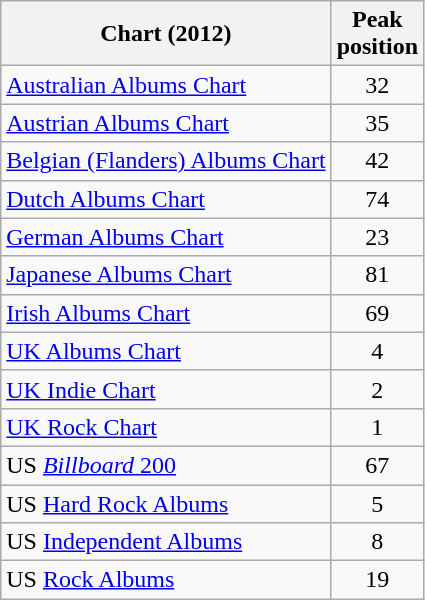<table class="wikitable sortable">
<tr>
<th>Chart (2012)</th>
<th>Peak<br>position</th>
</tr>
<tr>
<td><a href='#'>Australian Albums Chart</a></td>
<td align="center">32</td>
</tr>
<tr>
<td><a href='#'>Austrian Albums Chart</a></td>
<td align="center">35</td>
</tr>
<tr>
<td><a href='#'>Belgian (Flanders) Albums Chart</a></td>
<td align="center">42</td>
</tr>
<tr>
<td><a href='#'>Dutch Albums Chart</a></td>
<td align="center">74</td>
</tr>
<tr>
<td><a href='#'>German Albums Chart</a></td>
<td align="center">23</td>
</tr>
<tr>
<td><a href='#'>Japanese Albums Chart</a></td>
<td align="center">81</td>
</tr>
<tr>
<td><a href='#'>Irish Albums Chart</a></td>
<td align="center">69</td>
</tr>
<tr>
<td><a href='#'>UK Albums Chart</a></td>
<td align="center">4</td>
</tr>
<tr>
<td><a href='#'>UK Indie Chart</a></td>
<td align="center">2</td>
</tr>
<tr>
<td><a href='#'>UK Rock Chart</a></td>
<td align="center">1</td>
</tr>
<tr>
<td>US <a href='#'><em>Billboard</em> 200</a></td>
<td align="center">67</td>
</tr>
<tr>
<td>US <a href='#'>Hard Rock Albums</a></td>
<td align="center">5</td>
</tr>
<tr>
<td>US <a href='#'>Independent Albums</a></td>
<td align="center">8</td>
</tr>
<tr>
<td>US <a href='#'>Rock Albums</a></td>
<td align="center">19</td>
</tr>
</table>
